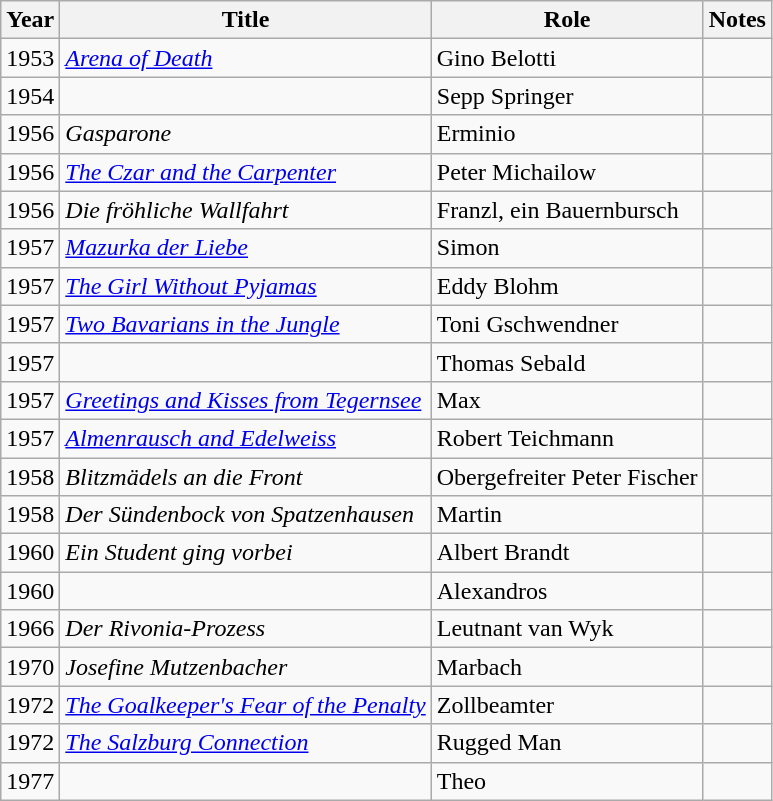<table class="wikitable">
<tr>
<th>Year</th>
<th>Title</th>
<th>Role</th>
<th>Notes</th>
</tr>
<tr>
<td>1953</td>
<td><em><a href='#'>Arena of Death</a></em></td>
<td>Gino Belotti</td>
<td></td>
</tr>
<tr>
<td>1954</td>
<td><em></em></td>
<td>Sepp Springer</td>
<td></td>
</tr>
<tr>
<td>1956</td>
<td><em>Gasparone</em></td>
<td>Erminio</td>
<td></td>
</tr>
<tr>
<td>1956</td>
<td><em><a href='#'>The Czar and the Carpenter</a></em></td>
<td>Peter Michailow</td>
<td></td>
</tr>
<tr>
<td>1956</td>
<td><em>Die fröhliche Wallfahrt</em></td>
<td>Franzl, ein Bauernbursch</td>
<td></td>
</tr>
<tr>
<td>1957</td>
<td><em><a href='#'>Mazurka der Liebe</a></em></td>
<td>Simon</td>
<td></td>
</tr>
<tr>
<td>1957</td>
<td><em><a href='#'>The Girl Without Pyjamas</a></em></td>
<td>Eddy Blohm</td>
<td></td>
</tr>
<tr>
<td>1957</td>
<td><em><a href='#'>Two Bavarians in the Jungle</a></em></td>
<td>Toni Gschwendner</td>
<td></td>
</tr>
<tr>
<td>1957</td>
<td><em></em></td>
<td>Thomas Sebald</td>
<td></td>
</tr>
<tr>
<td>1957</td>
<td><em><a href='#'>Greetings and Kisses from Tegernsee</a></em></td>
<td>Max</td>
<td></td>
</tr>
<tr>
<td>1957</td>
<td><em><a href='#'>Almenrausch and Edelweiss</a></em></td>
<td>Robert Teichmann</td>
<td></td>
</tr>
<tr>
<td>1958</td>
<td><em>Blitzmädels an die Front</em></td>
<td>Obergefreiter Peter Fischer</td>
<td></td>
</tr>
<tr>
<td>1958</td>
<td><em>Der Sündenbock von Spatzenhausen</em></td>
<td>Martin</td>
<td></td>
</tr>
<tr>
<td>1960</td>
<td><em>Ein Student ging vorbei</em></td>
<td>Albert Brandt</td>
<td></td>
</tr>
<tr>
<td>1960</td>
<td><em></em></td>
<td>Alexandros</td>
<td></td>
</tr>
<tr>
<td>1966</td>
<td><em>Der Rivonia-Prozess</em></td>
<td>Leutnant van Wyk</td>
<td></td>
</tr>
<tr>
<td>1970</td>
<td><em>Josefine Mutzenbacher</em></td>
<td>Marbach</td>
<td></td>
</tr>
<tr>
<td>1972</td>
<td><em><a href='#'>The Goalkeeper's Fear of the Penalty</a></em></td>
<td>Zollbeamter</td>
<td></td>
</tr>
<tr>
<td>1972</td>
<td><em><a href='#'>The Salzburg Connection</a></em></td>
<td>Rugged Man</td>
<td></td>
</tr>
<tr>
<td>1977</td>
<td><em></em></td>
<td>Theo</td>
<td></td>
</tr>
</table>
